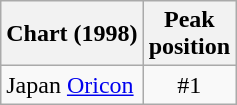<table class="wikitable">
<tr>
<th align="left">Chart (1998)</th>
<th align="center">Peak<br>position</th>
</tr>
<tr>
<td align="left">Japan <a href='#'>Oricon</a></td>
<td align="center">#1</td>
</tr>
</table>
